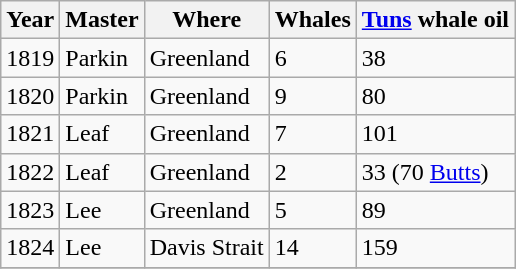<table class="sortable wikitable">
<tr>
<th>Year</th>
<th>Master</th>
<th>Where</th>
<th>Whales</th>
<th><a href='#'>Tuns</a> whale oil</th>
</tr>
<tr>
<td>1819</td>
<td>Parkin</td>
<td>Greenland</td>
<td>6</td>
<td>38</td>
</tr>
<tr>
<td>1820</td>
<td>Parkin</td>
<td>Greenland</td>
<td>9</td>
<td>80</td>
</tr>
<tr>
<td>1821</td>
<td>Leaf</td>
<td>Greenland</td>
<td>7</td>
<td>101</td>
</tr>
<tr>
<td>1822</td>
<td>Leaf</td>
<td>Greenland</td>
<td>2</td>
<td>33 (70 <a href='#'>Butts</a>)</td>
</tr>
<tr>
<td>1823</td>
<td>Lee</td>
<td>Greenland</td>
<td>5</td>
<td>89</td>
</tr>
<tr>
<td>1824</td>
<td>Lee</td>
<td>Davis Strait</td>
<td>14</td>
<td>159</td>
</tr>
<tr>
</tr>
</table>
